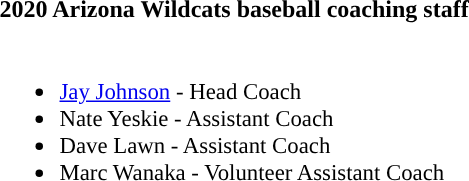<table class="toccolours">
<tr>
<th colspan="9">2020 Arizona Wildcats baseball coaching staff</th>
</tr>
<tr>
<td style="text-align: left; font-size: 95%;" valign="top"><br><ul><li><a href='#'>Jay Johnson</a> - Head Coach</li><li>Nate Yeskie - Assistant Coach</li><li>Dave Lawn - Assistant Coach</li><li>Marc Wanaka - Volunteer Assistant Coach</li></ul></td>
</tr>
</table>
